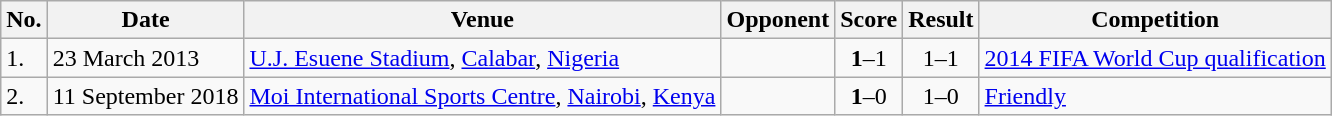<table class="wikitable" style="font-size:100%;">
<tr>
<th>No.</th>
<th>Date</th>
<th>Venue</th>
<th>Opponent</th>
<th>Score</th>
<th>Result</th>
<th>Competition</th>
</tr>
<tr>
<td>1.</td>
<td>23 March 2013</td>
<td><a href='#'>U.J. Esuene Stadium</a>, <a href='#'>Calabar</a>, <a href='#'>Nigeria</a></td>
<td></td>
<td align=center><strong>1</strong>–1</td>
<td align=center>1–1</td>
<td><a href='#'>2014 FIFA World Cup qualification</a></td>
</tr>
<tr>
<td>2.</td>
<td>11 September 2018</td>
<td><a href='#'>Moi International Sports Centre</a>, <a href='#'>Nairobi</a>, <a href='#'>Kenya</a></td>
<td></td>
<td align=center><strong>1</strong>–0</td>
<td align=center>1–0</td>
<td><a href='#'>Friendly</a></td>
</tr>
</table>
